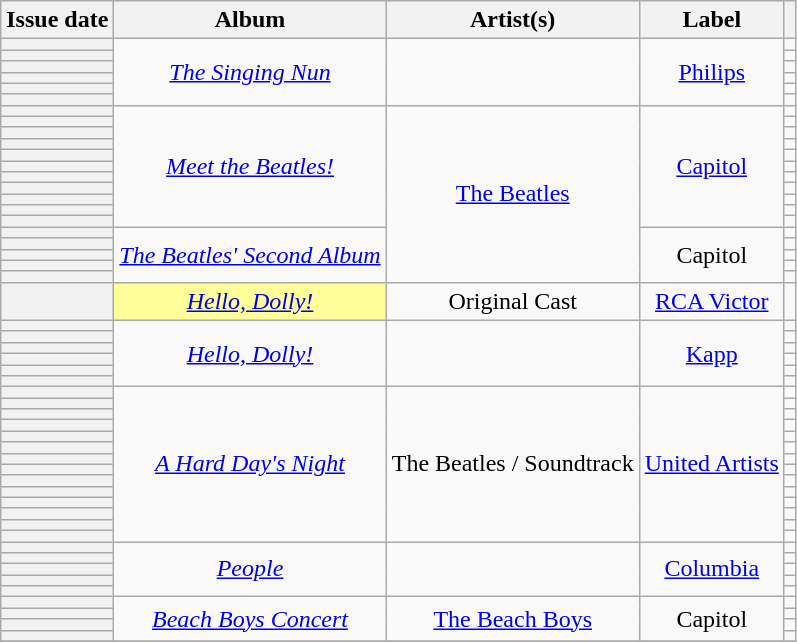<table class="wikitable sortable plainrowheaders" style="text-align: center">
<tr>
<th scope=col>Issue date</th>
<th scope=col>Album</th>
<th scope=col>Artist(s)</th>
<th scope=col>Label</th>
<th scope=col class="unsortable"></th>
</tr>
<tr>
<th scope="row"></th>
<td rowspan=6><em><a href='#'>The Singing Nun</a></em></td>
<td rowspan=6></td>
<td rowspan=6><a href='#'>Philips</a></td>
<td align="center"></td>
</tr>
<tr>
<th scope="row"></th>
<td align="center"></td>
</tr>
<tr>
<th scope="row"></th>
<td align="center"></td>
</tr>
<tr>
<th scope="row"></th>
<td align="center"></td>
</tr>
<tr>
<th scope="row"></th>
<td align="center"></td>
</tr>
<tr>
<th scope="row"></th>
<td align="center"></td>
</tr>
<tr>
<th scope="row"></th>
<td rowspan=11><em><a href='#'>Meet the Beatles!</a></em></td>
<td rowspan=16 data-sort-value="Beatles, The"><a href='#'>The Beatles</a></td>
<td rowspan=11><a href='#'>Capitol</a></td>
<td align="center"></td>
</tr>
<tr>
<th scope="row"></th>
<td align="center"></td>
</tr>
<tr>
<th scope="row"></th>
<td align="center"></td>
</tr>
<tr>
<th scope="row"></th>
<td align="center"></td>
</tr>
<tr>
<th scope="row"></th>
<td align="center"></td>
</tr>
<tr>
<th scope="row"></th>
<td align="center"></td>
</tr>
<tr>
<th scope="row"></th>
<td align="center"></td>
</tr>
<tr>
<th scope="row"></th>
<td align="center"></td>
</tr>
<tr>
<th scope="row"></th>
<td align="center"></td>
</tr>
<tr>
<th scope="row"></th>
<td align="center"></td>
</tr>
<tr>
<th scope="row"></th>
<td align="center"></td>
</tr>
<tr>
<th scope="row"></th>
<td rowspan=5><em><a href='#'>The Beatles' Second Album</a></em></td>
<td rowspan=5>Capitol</td>
<td align="center"></td>
</tr>
<tr>
<th scope="row"></th>
<td align="center"></td>
</tr>
<tr>
<th scope="row"></th>
<td align="center"></td>
</tr>
<tr>
<th scope="row"></th>
<td align="center"></td>
</tr>
<tr>
<th scope="row"></th>
<td align="center"></td>
</tr>
<tr>
<th scope="row"></th>
<td bgcolor=#FFFF99><em><a href='#'>Hello, Dolly!</a></em> </td>
<td>Original Cast</td>
<td><a href='#'>RCA Victor</a></td>
<td align="center"></td>
</tr>
<tr>
<th scope="row"></th>
<td rowspan=6><em><a href='#'>Hello, Dolly!</a></em></td>
<td rowspan=6></td>
<td rowspan=6><a href='#'>Kapp</a></td>
<td align="center"></td>
</tr>
<tr>
<th scope="row"></th>
<td align="center"></td>
</tr>
<tr>
<th scope="row"></th>
<td align="center"></td>
</tr>
<tr>
<th scope="row"></th>
<td align="center"></td>
</tr>
<tr>
<th scope="row"></th>
<td align="center"></td>
</tr>
<tr>
<th scope="row"></th>
<td align="center"></td>
</tr>
<tr>
<th scope="row"></th>
<td rowspan=14><em><a href='#'>A Hard Day's Night</a></em></td>
<td rowspan=14 data-sort-value="Beatles , The">The Beatles / Soundtrack</td>
<td rowspan=14><a href='#'>United Artists</a></td>
<td align="center"></td>
</tr>
<tr>
<th scope="row"></th>
<td align="center"></td>
</tr>
<tr>
<th scope="row"></th>
<td align="center"></td>
</tr>
<tr>
<th scope="row"></th>
<td align="center"></td>
</tr>
<tr>
<th scope="row"></th>
<td align="center"></td>
</tr>
<tr>
<th scope="row"></th>
<td align="center"></td>
</tr>
<tr>
<th scope="row"></th>
<td align="center"></td>
</tr>
<tr>
<th scope="row"></th>
<td align="center"></td>
</tr>
<tr>
<th scope="row"></th>
<td align="center"></td>
</tr>
<tr>
<th scope="row"></th>
<td align="center"></td>
</tr>
<tr>
<th scope="row"></th>
<td align="center"></td>
</tr>
<tr>
<th scope="row"></th>
<td align="center"></td>
</tr>
<tr>
<th scope="row"></th>
<td align="center"></td>
</tr>
<tr>
<th scope="row"></th>
<td align="center"></td>
</tr>
<tr>
<th scope="row"></th>
<td rowspan=5><em><a href='#'>People</a></em></td>
<td rowspan=5></td>
<td rowspan=5><a href='#'>Columbia</a></td>
<td align="center"></td>
</tr>
<tr>
<th scope="row"></th>
<td align="center"></td>
</tr>
<tr>
<th scope="row"></th>
<td align="center"></td>
</tr>
<tr>
<th scope="row"></th>
<td align="center"></td>
</tr>
<tr>
<th scope="row"></th>
<td align="center"></td>
</tr>
<tr>
<th scope="row"></th>
<td rowspan=4><em><a href='#'>Beach Boys Concert</a></em></td>
<td rowspan=4 data-sort-value="Beach Boys, The"><a href='#'>The Beach Boys</a></td>
<td rowspan=4>Capitol</td>
<td align="center"></td>
</tr>
<tr>
<th scope="row"></th>
<td align="center"></td>
</tr>
<tr>
<th scope="row"></th>
<td align="center"></td>
</tr>
<tr>
<th scope="row"></th>
<td align="center"></td>
</tr>
<tr>
</tr>
</table>
